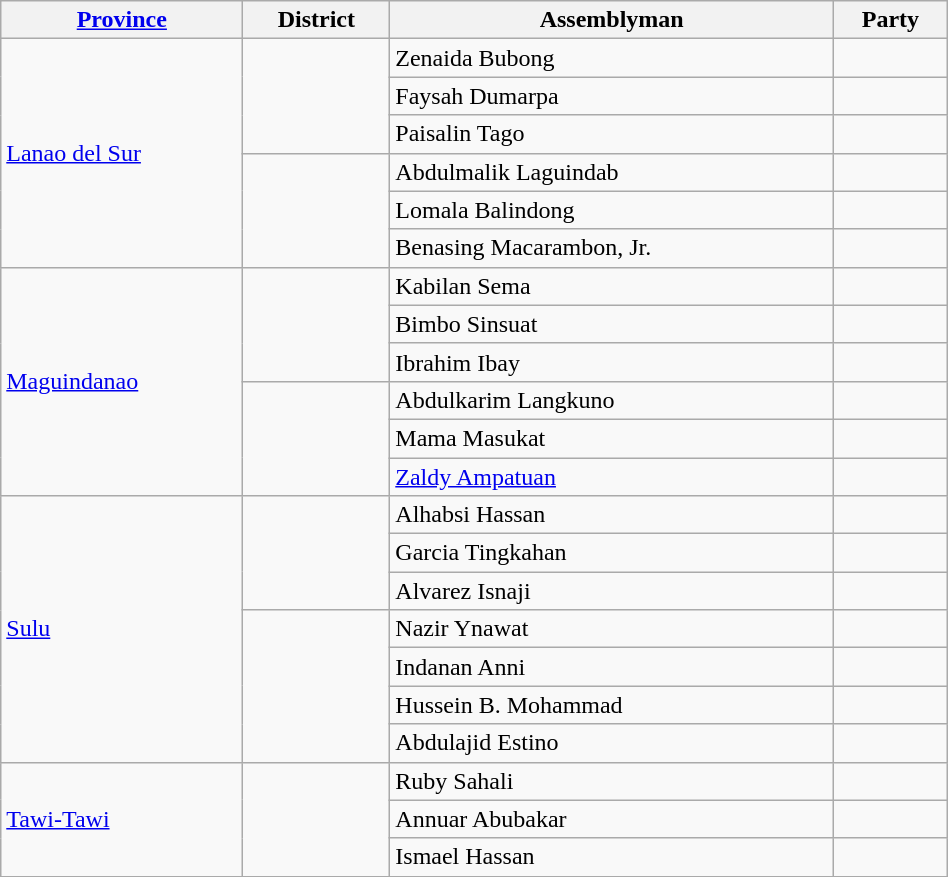<table class="wikitable" width=50%; colspan= 4>
<tr>
<th><a href='#'>Province</a></th>
<th>District</th>
<th>Assemblyman</th>
<th>Party</th>
</tr>
<tr>
<td rowspan=6><a href='#'>Lanao del Sur</a></td>
<td rowspan=3></td>
<td>Zenaida Bubong</td>
<td></td>
</tr>
<tr>
<td>Faysah Dumarpa</td>
<td></td>
</tr>
<tr>
<td>Paisalin Tago</td>
<td></td>
</tr>
<tr>
<td rowspan=3></td>
<td>Abdulmalik Laguindab</td>
<td></td>
</tr>
<tr>
<td>Lomala Balindong</td>
<td></td>
</tr>
<tr>
<td>Benasing Macarambon, Jr.</td>
<td></td>
</tr>
<tr>
<td rowspan=6><a href='#'>Maguindanao</a></td>
<td rowspan=3></td>
<td>Kabilan Sema</td>
<td></td>
</tr>
<tr>
<td>Bimbo Sinsuat</td>
<td></td>
</tr>
<tr>
<td>Ibrahim Ibay</td>
<td></td>
</tr>
<tr>
<td rowspan=3></td>
<td>Abdulkarim Langkuno</td>
<td></td>
</tr>
<tr>
<td>Mama Masukat</td>
<td></td>
</tr>
<tr>
<td><a href='#'>Zaldy Ampatuan</a><br></td>
<td></td>
</tr>
<tr>
<td rowspan=7><a href='#'>Sulu</a></td>
<td rowspan=3></td>
<td>Alhabsi Hassan</td>
<td></td>
</tr>
<tr>
<td>Garcia Tingkahan</td>
<td></td>
</tr>
<tr>
<td>Alvarez Isnaji</td>
<td></td>
</tr>
<tr>
<td rowspan=4></td>
<td>Nazir Ynawat</td>
<td></td>
</tr>
<tr>
<td>Indanan Anni</td>
<td></td>
</tr>
<tr>
<td>Hussein B. Mohammad<br></td>
<td></td>
</tr>
<tr>
<td>Abdulajid Estino<br></td>
<td></td>
</tr>
<tr>
<td rowspan=3><a href='#'>Tawi-Tawi</a></td>
<td rowspan=3></td>
<td>Ruby Sahali</td>
<td></td>
</tr>
<tr>
<td>Annuar Abubakar</td>
<td></td>
</tr>
<tr>
<td>Ismael Hassan</td>
<td></td>
</tr>
<tr>
</tr>
</table>
